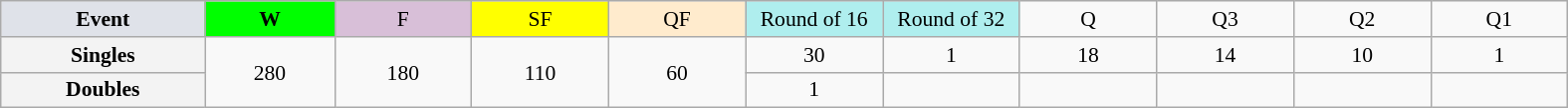<table class=wikitable style=font-size:90%;text-align:center>
<tr>
<td style="width:130px; background:#dfe2e9;"><strong>Event</strong></td>
<td style="width:80px; background:lime;"><strong>W</strong></td>
<td style="width:85px; background:thistle;">F</td>
<td style="width:85px; background:#ff0;">SF</td>
<td style="width:85px; background:#ffebcd;">QF</td>
<td style="width:85px; background:#afeeee;">Round of 16</td>
<td style="width:85px; background:#afeeee;">Round of 32</td>
<td width=85>Q</td>
<td width=85>Q3</td>
<td width=85>Q2</td>
<td width=85>Q1</td>
</tr>
<tr>
<th style="background:#f3f3f3;">Singles</th>
<td rowspan=2>280</td>
<td rowspan=2>180</td>
<td rowspan=2>110</td>
<td rowspan=2>60</td>
<td>30</td>
<td>1</td>
<td>18</td>
<td>14</td>
<td>10</td>
<td>1</td>
</tr>
<tr>
<th style="background:#f3f3f3;">Doubles</th>
<td>1</td>
<td></td>
<td></td>
<td></td>
<td></td>
<td></td>
</tr>
</table>
